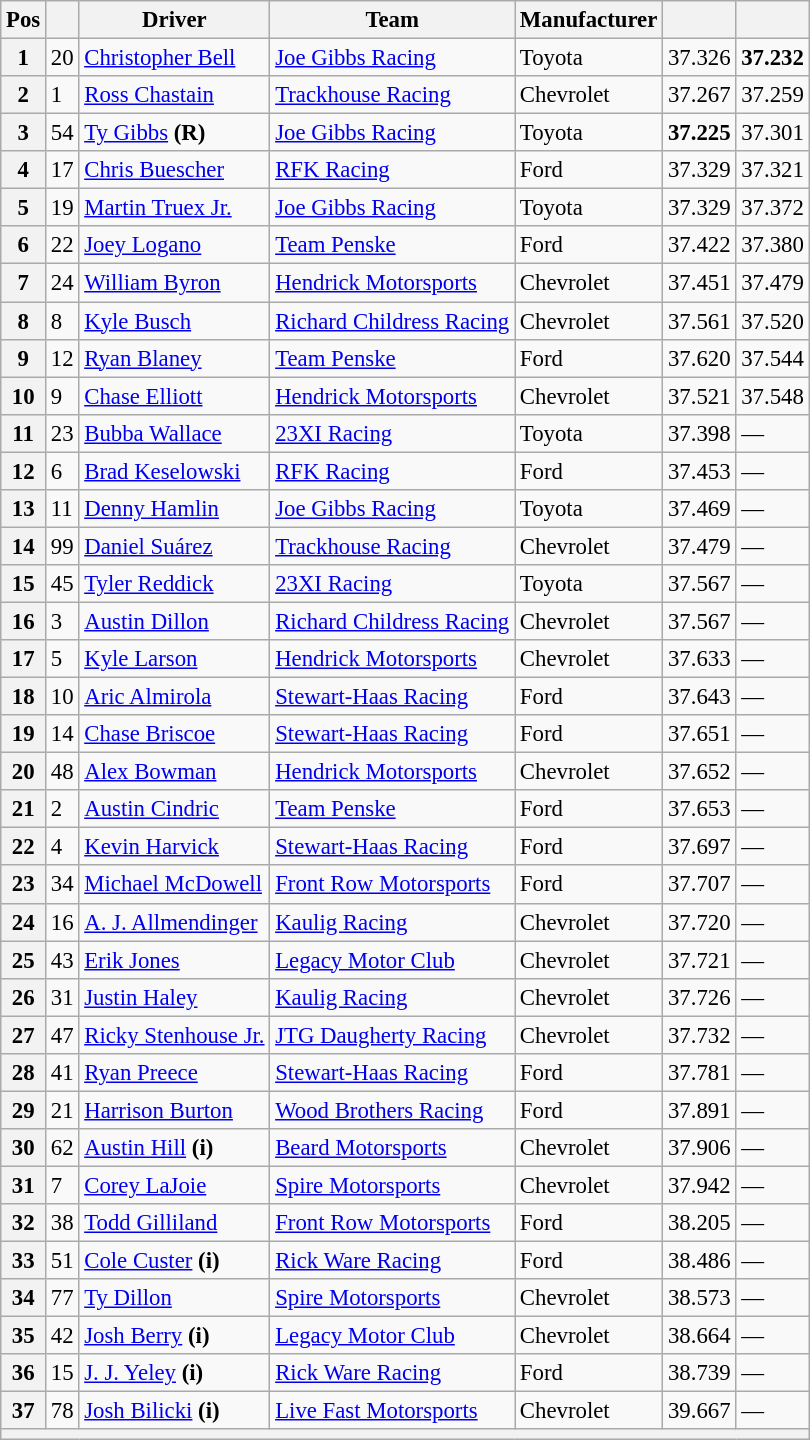<table class="wikitable" style="font-size:95%">
<tr>
<th>Pos</th>
<th></th>
<th>Driver</th>
<th>Team</th>
<th>Manufacturer</th>
<th></th>
<th></th>
</tr>
<tr>
<th>1</th>
<td>20</td>
<td><a href='#'>Christopher Bell</a></td>
<td><a href='#'>Joe Gibbs Racing</a></td>
<td>Toyota</td>
<td>37.326</td>
<td><strong>37.232</strong></td>
</tr>
<tr>
<th>2</th>
<td>1</td>
<td><a href='#'>Ross Chastain</a></td>
<td><a href='#'>Trackhouse Racing</a></td>
<td>Chevrolet</td>
<td>37.267</td>
<td>37.259</td>
</tr>
<tr>
<th>3</th>
<td>54</td>
<td><a href='#'>Ty Gibbs</a> <strong>(R)</strong></td>
<td><a href='#'>Joe Gibbs Racing</a></td>
<td>Toyota</td>
<td><strong>37.225</strong></td>
<td>37.301</td>
</tr>
<tr>
<th>4</th>
<td>17</td>
<td><a href='#'>Chris Buescher</a></td>
<td><a href='#'>RFK Racing</a></td>
<td>Ford</td>
<td>37.329</td>
<td>37.321</td>
</tr>
<tr>
<th>5</th>
<td>19</td>
<td><a href='#'>Martin Truex Jr.</a></td>
<td><a href='#'>Joe Gibbs Racing</a></td>
<td>Toyota</td>
<td>37.329</td>
<td>37.372</td>
</tr>
<tr>
<th>6</th>
<td>22</td>
<td><a href='#'>Joey Logano</a></td>
<td><a href='#'>Team Penske</a></td>
<td>Ford</td>
<td>37.422</td>
<td>37.380</td>
</tr>
<tr>
<th>7</th>
<td>24</td>
<td><a href='#'>William Byron</a></td>
<td><a href='#'>Hendrick Motorsports</a></td>
<td>Chevrolet</td>
<td>37.451</td>
<td>37.479</td>
</tr>
<tr>
<th>8</th>
<td>8</td>
<td><a href='#'>Kyle Busch</a></td>
<td><a href='#'>Richard Childress Racing</a></td>
<td>Chevrolet</td>
<td>37.561</td>
<td>37.520</td>
</tr>
<tr>
<th>9</th>
<td>12</td>
<td><a href='#'>Ryan Blaney</a></td>
<td><a href='#'>Team Penske</a></td>
<td>Ford</td>
<td>37.620</td>
<td>37.544</td>
</tr>
<tr>
<th>10</th>
<td>9</td>
<td><a href='#'>Chase Elliott</a></td>
<td><a href='#'>Hendrick Motorsports</a></td>
<td>Chevrolet</td>
<td>37.521</td>
<td>37.548</td>
</tr>
<tr>
<th>11</th>
<td>23</td>
<td><a href='#'>Bubba Wallace</a></td>
<td><a href='#'>23XI Racing</a></td>
<td>Toyota</td>
<td>37.398</td>
<td>—</td>
</tr>
<tr>
<th>12</th>
<td>6</td>
<td><a href='#'>Brad Keselowski</a></td>
<td><a href='#'>RFK Racing</a></td>
<td>Ford</td>
<td>37.453</td>
<td>—</td>
</tr>
<tr>
<th>13</th>
<td>11</td>
<td><a href='#'>Denny Hamlin</a></td>
<td><a href='#'>Joe Gibbs Racing</a></td>
<td>Toyota</td>
<td>37.469</td>
<td>—</td>
</tr>
<tr>
<th>14</th>
<td>99</td>
<td><a href='#'>Daniel Suárez</a></td>
<td><a href='#'>Trackhouse Racing</a></td>
<td>Chevrolet</td>
<td>37.479</td>
<td>—</td>
</tr>
<tr>
<th>15</th>
<td>45</td>
<td><a href='#'>Tyler Reddick</a></td>
<td><a href='#'>23XI Racing</a></td>
<td>Toyota</td>
<td>37.567</td>
<td>—</td>
</tr>
<tr>
<th>16</th>
<td>3</td>
<td><a href='#'>Austin Dillon</a></td>
<td><a href='#'>Richard Childress Racing</a></td>
<td>Chevrolet</td>
<td>37.567</td>
<td>—</td>
</tr>
<tr>
<th>17</th>
<td>5</td>
<td><a href='#'>Kyle Larson</a></td>
<td><a href='#'>Hendrick Motorsports</a></td>
<td>Chevrolet</td>
<td>37.633</td>
<td>—</td>
</tr>
<tr>
<th>18</th>
<td>10</td>
<td><a href='#'>Aric Almirola</a></td>
<td><a href='#'>Stewart-Haas Racing</a></td>
<td>Ford</td>
<td>37.643</td>
<td>—</td>
</tr>
<tr>
<th>19</th>
<td>14</td>
<td><a href='#'>Chase Briscoe</a></td>
<td><a href='#'>Stewart-Haas Racing</a></td>
<td>Ford</td>
<td>37.651</td>
<td>—</td>
</tr>
<tr>
<th>20</th>
<td>48</td>
<td><a href='#'>Alex Bowman</a></td>
<td><a href='#'>Hendrick Motorsports</a></td>
<td>Chevrolet</td>
<td>37.652</td>
<td>—</td>
</tr>
<tr>
<th>21</th>
<td>2</td>
<td><a href='#'>Austin Cindric</a></td>
<td><a href='#'>Team Penske</a></td>
<td>Ford</td>
<td>37.653</td>
<td>—</td>
</tr>
<tr>
<th>22</th>
<td>4</td>
<td><a href='#'>Kevin Harvick</a></td>
<td><a href='#'>Stewart-Haas Racing</a></td>
<td>Ford</td>
<td>37.697</td>
<td>—</td>
</tr>
<tr>
<th>23</th>
<td>34</td>
<td><a href='#'>Michael McDowell</a></td>
<td><a href='#'>Front Row Motorsports</a></td>
<td>Ford</td>
<td>37.707</td>
<td>—</td>
</tr>
<tr>
<th>24</th>
<td>16</td>
<td><a href='#'>A. J. Allmendinger</a></td>
<td><a href='#'>Kaulig Racing</a></td>
<td>Chevrolet</td>
<td>37.720</td>
<td>—</td>
</tr>
<tr>
<th>25</th>
<td>43</td>
<td><a href='#'>Erik Jones</a></td>
<td><a href='#'>Legacy Motor Club</a></td>
<td>Chevrolet</td>
<td>37.721</td>
<td>—</td>
</tr>
<tr>
<th>26</th>
<td>31</td>
<td><a href='#'>Justin Haley</a></td>
<td><a href='#'>Kaulig Racing</a></td>
<td>Chevrolet</td>
<td>37.726</td>
<td>—</td>
</tr>
<tr>
<th>27</th>
<td>47</td>
<td><a href='#'>Ricky Stenhouse Jr.</a></td>
<td><a href='#'>JTG Daugherty Racing</a></td>
<td>Chevrolet</td>
<td>37.732</td>
<td>—</td>
</tr>
<tr>
<th>28</th>
<td>41</td>
<td><a href='#'>Ryan Preece</a></td>
<td><a href='#'>Stewart-Haas Racing</a></td>
<td>Ford</td>
<td>37.781</td>
<td>—</td>
</tr>
<tr>
<th>29</th>
<td>21</td>
<td><a href='#'>Harrison Burton</a></td>
<td><a href='#'>Wood Brothers Racing</a></td>
<td>Ford</td>
<td>37.891</td>
<td>—</td>
</tr>
<tr>
<th>30</th>
<td>62</td>
<td><a href='#'>Austin Hill</a> <strong>(i)</strong></td>
<td><a href='#'>Beard Motorsports</a></td>
<td>Chevrolet</td>
<td>37.906</td>
<td>—</td>
</tr>
<tr>
<th>31</th>
<td>7</td>
<td><a href='#'>Corey LaJoie</a></td>
<td><a href='#'>Spire Motorsports</a></td>
<td>Chevrolet</td>
<td>37.942</td>
<td>—</td>
</tr>
<tr>
<th>32</th>
<td>38</td>
<td><a href='#'>Todd Gilliland</a></td>
<td><a href='#'>Front Row Motorsports</a></td>
<td>Ford</td>
<td>38.205</td>
<td>—</td>
</tr>
<tr>
<th>33</th>
<td>51</td>
<td><a href='#'>Cole Custer</a> <strong>(i)</strong></td>
<td><a href='#'>Rick Ware Racing</a></td>
<td>Ford</td>
<td>38.486</td>
<td>—</td>
</tr>
<tr>
<th>34</th>
<td>77</td>
<td><a href='#'>Ty Dillon</a></td>
<td><a href='#'>Spire Motorsports</a></td>
<td>Chevrolet</td>
<td>38.573</td>
<td>—</td>
</tr>
<tr>
<th>35</th>
<td>42</td>
<td><a href='#'>Josh Berry</a> <strong>(i)</strong></td>
<td><a href='#'>Legacy Motor Club</a></td>
<td>Chevrolet</td>
<td>38.664</td>
<td>—</td>
</tr>
<tr>
<th>36</th>
<td>15</td>
<td><a href='#'>J. J. Yeley</a> <strong>(i)</strong></td>
<td><a href='#'>Rick Ware Racing</a></td>
<td>Ford</td>
<td>38.739</td>
<td>—</td>
</tr>
<tr>
<th>37</th>
<td>78</td>
<td><a href='#'>Josh Bilicki</a> <strong>(i)</strong></td>
<td><a href='#'>Live Fast Motorsports</a></td>
<td>Chevrolet</td>
<td>39.667</td>
<td>—</td>
</tr>
<tr>
<th colspan="7"></th>
</tr>
</table>
